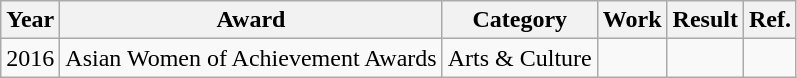<table class="wikitable">
<tr>
<th>Year</th>
<th>Award</th>
<th>Category</th>
<th>Work</th>
<th>Result</th>
<th>Ref.</th>
</tr>
<tr>
<td>2016</td>
<td>Asian Women of Achievement Awards</td>
<td>Arts & Culture</td>
<td></td>
<td></td>
<td></td>
</tr>
</table>
